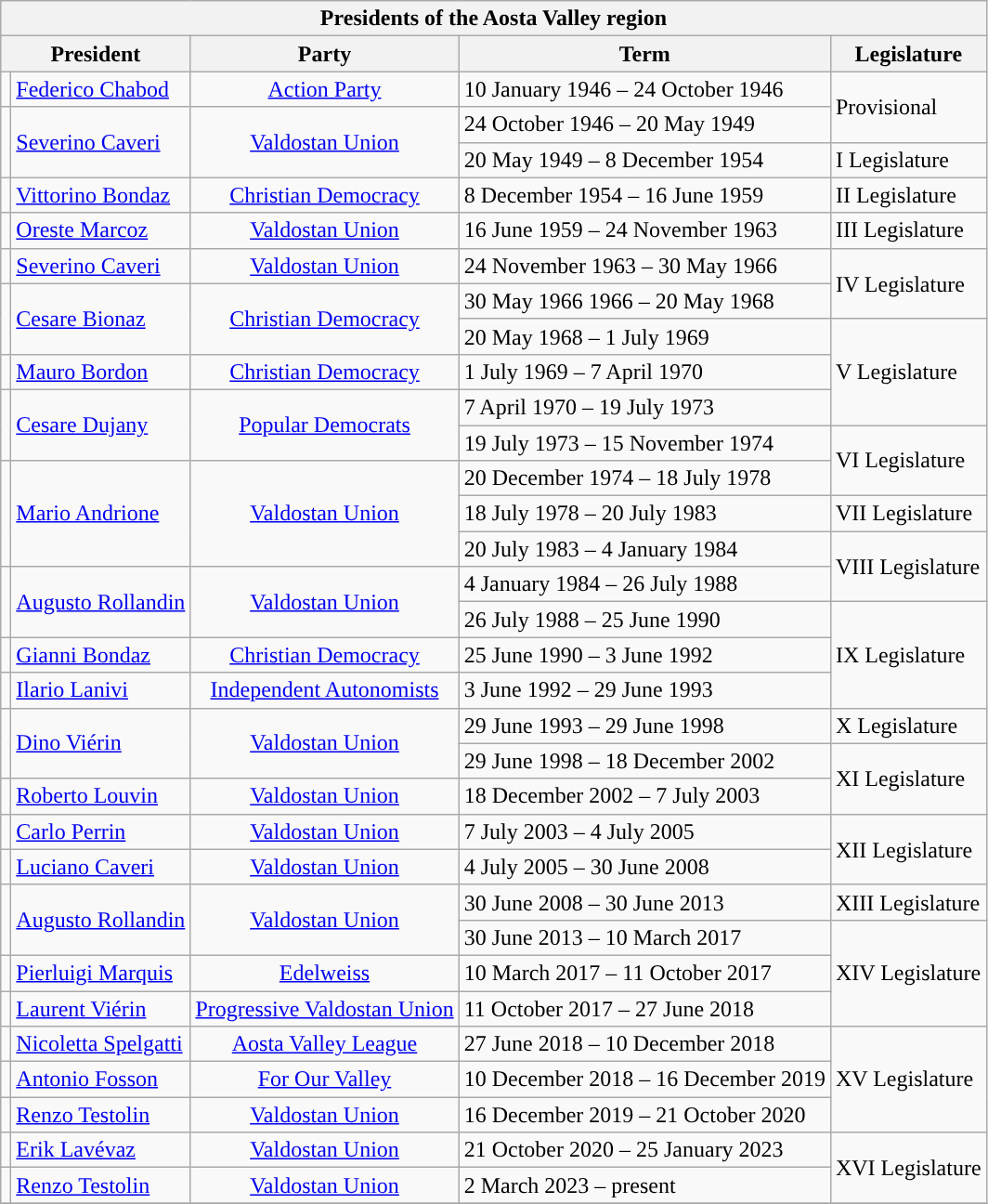<table class="wikitable">
<tr>
<th colspan=5>Presidents of the Aosta Valley region</th>
</tr>
<tr>
<th colspan=2 align="left">President</th>
<th align="center">Party</th>
<th align="left">Term</th>
<th align="left">Legislature</th>
</tr>
<tr>
<td style="background:"></td>
<td><a href='#'>Federico Chabod</a></td>
<td align="center"><a href='#'>Action Party</a></td>
<td>10 January 1946 – 24 October 1946</td>
<td rowspan=2>Provisional</td>
</tr>
<tr>
<td rowspan=2 style="background:"></td>
<td rowspan=2><a href='#'>Severino Caveri</a></td>
<td rowspan=2 align="center"><a href='#'>Valdostan Union</a></td>
<td>24 October 1946 – 20 May 1949</td>
</tr>
<tr>
<td>20 May 1949 – 8 December 1954</td>
<td>I Legislature</td>
</tr>
<tr>
<td style="background:"></td>
<td><a href='#'>Vittorino Bondaz</a></td>
<td align="center"><a href='#'>Christian Democracy</a></td>
<td>8 December 1954 – 16 June 1959</td>
<td>II Legislature</td>
</tr>
<tr>
<td style="background:"></td>
<td><a href='#'>Oreste Marcoz</a></td>
<td align="center"><a href='#'>Valdostan Union</a></td>
<td>16 June 1959 – 24 November 1963</td>
<td>III Legislature</td>
</tr>
<tr>
<td style="background:"></td>
<td><a href='#'>Severino Caveri</a></td>
<td align="center"><a href='#'>Valdostan Union</a></td>
<td>24 November 1963 – 30 May 1966</td>
<td rowspan=2>IV Legislature</td>
</tr>
<tr>
<td rowspan=2 style="background:"></td>
<td rowspan=2><a href='#'>Cesare Bionaz</a></td>
<td rowspan=2 align="center"><a href='#'>Christian Democracy</a></td>
<td>30 May 1966 1966 – 20 May 1968</td>
</tr>
<tr>
<td>20 May 1968 – 1 July 1969</td>
<td rowspan=3>V Legislature</td>
</tr>
<tr>
<td style="background:"></td>
<td><a href='#'>Mauro Bordon</a></td>
<td align="center"><a href='#'>Christian Democracy</a></td>
<td>1 July 1969 – 7 April 1970</td>
</tr>
<tr>
<td rowspan=2 style="background:"></td>
<td rowspan=2><a href='#'>Cesare Dujany</a></td>
<td rowspan=2 align="center"><a href='#'>Popular Democrats</a></td>
<td>7 April 1970 – 19 July 1973</td>
</tr>
<tr>
<td>19 July 1973 – 15 November 1974</td>
<td rowspan=2>VI Legislature</td>
</tr>
<tr>
<td rowspan=3 style="background:"></td>
<td rowspan=3><a href='#'>Mario Andrione</a></td>
<td rowspan=3 align="center"><a href='#'>Valdostan Union</a></td>
<td>20 December 1974 – 18 July 1978</td>
</tr>
<tr>
<td>18 July 1978 – 20 July 1983</td>
<td>VII Legislature</td>
</tr>
<tr>
<td>20 July 1983 – 4 January 1984</td>
<td rowspan=2>VIII Legislature</td>
</tr>
<tr>
<td rowspan=2 style="background:"></td>
<td rowspan=2><a href='#'>Augusto Rollandin</a></td>
<td rowspan=2 align="center"><a href='#'>Valdostan Union</a></td>
<td>4 January 1984 – 26 July 1988</td>
</tr>
<tr>
<td>26 July 1988 – 25 June 1990</td>
<td rowspan=3>IX Legislature</td>
</tr>
<tr>
<td style="background:"></td>
<td><a href='#'>Gianni Bondaz</a></td>
<td align="center"><a href='#'>Christian Democracy</a></td>
<td>25 June 1990 – 3 June 1992</td>
</tr>
<tr>
<td style="background:"></td>
<td><a href='#'>Ilario Lanivi</a></td>
<td align="center"><a href='#'>Independent Autonomists</a></td>
<td>3 June 1992 – 29 June 1993</td>
</tr>
<tr>
<td rowspan=2 style="background:"></td>
<td rowspan=2><a href='#'>Dino Viérin</a></td>
<td rowspan=2 align="center"><a href='#'>Valdostan Union</a></td>
<td>29 June 1993 – 29 June 1998</td>
<td>X Legislature</td>
</tr>
<tr>
<td>29 June 1998 – 18 December 2002</td>
<td rowspan=2>XI Legislature</td>
</tr>
<tr>
<td style="background:"></td>
<td><a href='#'>Roberto Louvin</a></td>
<td align="center"><a href='#'>Valdostan Union</a></td>
<td>18 December 2002 – 7 July 2003</td>
</tr>
<tr>
<td style="background:"></td>
<td><a href='#'>Carlo Perrin</a></td>
<td align="center"><a href='#'>Valdostan Union</a></td>
<td>7 July 2003 – 4 July 2005</td>
<td rowspan=2>XII Legislature</td>
</tr>
<tr>
<td style="background:"></td>
<td><a href='#'>Luciano Caveri</a></td>
<td align="center"><a href='#'>Valdostan Union</a></td>
<td>4 July 2005 – 30 June 2008</td>
</tr>
<tr>
<td rowspan=2 style="background:"></td>
<td rowspan=2><a href='#'>Augusto Rollandin</a></td>
<td rowspan=2 align="center"><a href='#'>Valdostan Union</a></td>
<td>30 June 2008 – 30 June 2013</td>
<td>XIII Legislature</td>
</tr>
<tr>
<td>30 June 2013 – 10 March 2017</td>
<td rowspan=3>XIV Legislature</td>
</tr>
<tr>
<td style="background:"></td>
<td><a href='#'>Pierluigi Marquis</a></td>
<td align="center"><a href='#'>Edelweiss</a></td>
<td>10 March 2017 – 11 October 2017</td>
</tr>
<tr>
<td style="background:"></td>
<td><a href='#'>Laurent Viérin</a></td>
<td align="center"><a href='#'>Progressive Valdostan Union</a></td>
<td>11 October 2017 – 27 June 2018</td>
</tr>
<tr>
<td style="background:"></td>
<td><a href='#'>Nicoletta Spelgatti</a></td>
<td align="center"><a href='#'>Aosta Valley League</a></td>
<td>27 June 2018 – 10 December 2018</td>
<td rowspan=3>XV Legislature</td>
</tr>
<tr>
<td style="background:"></td>
<td><a href='#'>Antonio Fosson</a></td>
<td align="center"><a href='#'>For Our Valley</a></td>
<td>10 December 2018 – 16 December 2019</td>
</tr>
<tr>
<td style="background:"></td>
<td><a href='#'>Renzo Testolin</a></td>
<td align="center"><a href='#'>Valdostan Union</a></td>
<td>16 December 2019 – 21 October 2020</td>
</tr>
<tr>
<td style="background:"></td>
<td><a href='#'>Erik Lavévaz</a></td>
<td align="center"><a href='#'>Valdostan Union</a></td>
<td>21 October 2020 – 25 January 2023</td>
<td rowspan=2>XVI Legislature</td>
</tr>
<tr>
<td style="background:"></td>
<td><a href='#'>Renzo Testolin</a></td>
<td align="center"><a href='#'>Valdostan Union</a></td>
<td>2 March 2023 – present</td>
</tr>
<tr>
</tr>
</table>
